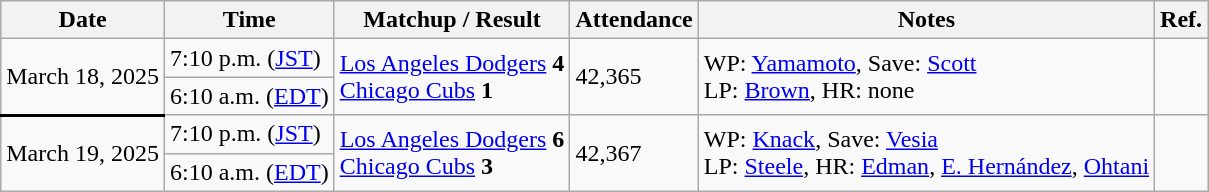<table class="wikitable">
<tr>
<th>Date</th>
<th>Time</th>
<th>Matchup / Result</th>
<th>Attendance</th>
<th>Notes</th>
<th>Ref.</th>
</tr>
<tr>
<td rowspan="2" style="border-bottom:2px solid black">March 18, 2025</td>
<td>7:10 p.m. (<a href='#'>JST</a>)</td>
<td rowspan="2"><a href='#'>Los Angeles Dodgers</a> <strong>4</strong><br><a href='#'>Chicago Cubs</a> <strong>1</strong></td>
<td rowspan=2>42,365</td>
<td rowspan=2>WP: <a href='#'>Yamamoto</a>, Save: <a href='#'>Scott</a><br>LP: <a href='#'>Brown</a>, HR: none</td>
<td rowspan="2"></td>
</tr>
<tr>
<td>6:10 a.m. (<a href='#'>EDT</a>)</td>
</tr>
<tr>
<td rowspan="2">March 19, 2025</td>
<td>7:10 p.m. (<a href='#'>JST</a>)</td>
<td rowspan="2"><a href='#'>Los Angeles Dodgers</a> <strong>6</strong><br><a href='#'>Chicago Cubs</a> <strong>3</strong></td>
<td rowspan=2>42,367</td>
<td rowspan=2>WP: <a href='#'>Knack</a>, Save: <a href='#'>Vesia</a><br>LP: <a href='#'>Steele</a>, HR: <a href='#'>Edman</a>, <a href='#'>E. Hernández</a>, <a href='#'>Ohtani</a></td>
<td rowspan="2"></td>
</tr>
<tr>
<td>6:10 a.m. (<a href='#'>EDT</a>)</td>
</tr>
</table>
